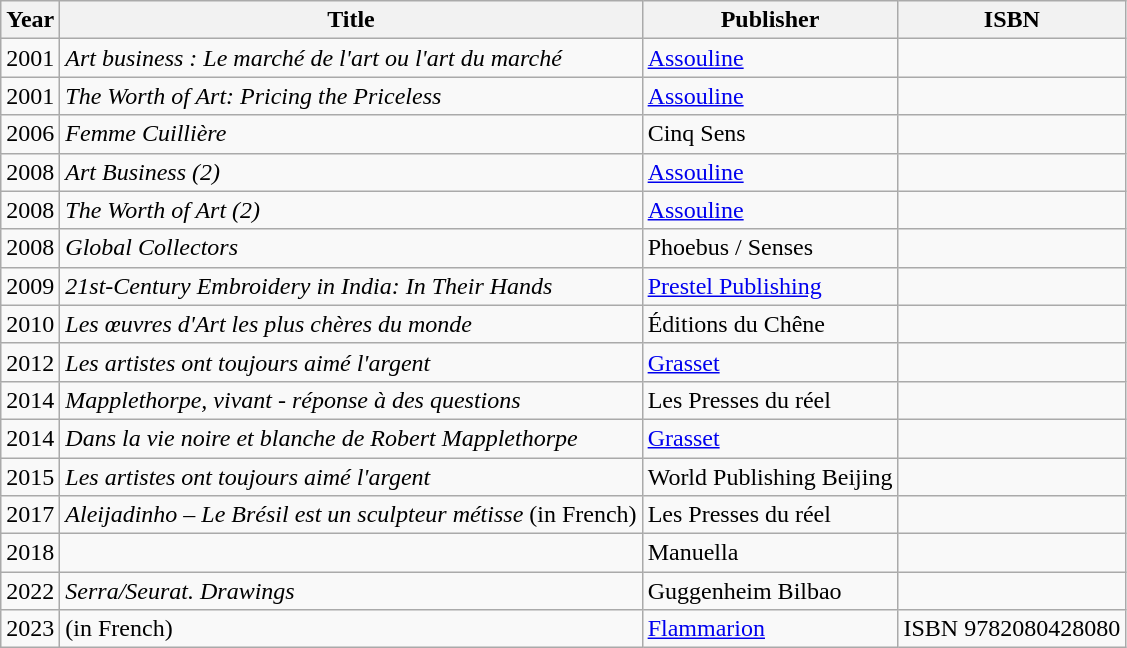<table class="wikitable sortable">
<tr>
<th>Year</th>
<th>Title</th>
<th>Publisher</th>
<th>ISBN</th>
</tr>
<tr>
<td>2001</td>
<td><em>Art business : Le marché de l'art ou l'art du marché</em> </td>
<td><a href='#'>Assouline</a></td>
<td></td>
</tr>
<tr>
<td>2001</td>
<td><em>The Worth of Art: Pricing the Priceless</em> </td>
<td><a href='#'>Assouline</a></td>
<td></td>
</tr>
<tr>
<td>2006</td>
<td><em>Femme Cuillière</em> </td>
<td>Cinq Sens</td>
<td></td>
</tr>
<tr>
<td>2008</td>
<td><em>Art Business (2)</em> </td>
<td><a href='#'>Assouline</a></td>
<td></td>
</tr>
<tr>
<td>2008</td>
<td><em>The Worth of Art (2)</em> </td>
<td><a href='#'>Assouline</a></td>
<td></td>
</tr>
<tr>
<td>2008</td>
<td><em>Global Collectors</em> </td>
<td>Phoebus / Senses</td>
<td></td>
</tr>
<tr>
<td>2009</td>
<td><em>21st-Century Embroidery in India: In Their Hands</em> </td>
<td><a href='#'>Prestel Publishing</a></td>
<td></td>
</tr>
<tr>
<td>2010</td>
<td><em>Les œuvres d'Art les plus chères du monde</em> </td>
<td>Éditions du Chêne</td>
<td></td>
</tr>
<tr>
<td>2012</td>
<td><em>Les artistes ont toujours aimé l'argent</em> </td>
<td><a href='#'>Grasset</a></td>
<td></td>
</tr>
<tr>
<td>2014</td>
<td><em>Mapplethorpe, vivant - réponse à des questions</em> </td>
<td>Les Presses du réel</td>
<td></td>
</tr>
<tr>
<td>2014</td>
<td><em>Dans la vie noire et blanche de Robert Mapplethorpe</em> </td>
<td><a href='#'>Grasset</a></td>
<td></td>
</tr>
<tr>
<td>2015</td>
<td><em>Les artistes ont toujours aimé l'argent</em> </td>
<td>World Publishing Beijing</td>
<td></td>
</tr>
<tr>
<td>2017</td>
<td><em>Aleijadinho – Le Brésil est un sculpteur métisse</em> (in French)</td>
<td>Les Presses du réel</td>
<td></td>
</tr>
<tr>
<td>2018</td>
<td><em></em></td>
<td>Manuella</td>
<td></td>
</tr>
<tr>
<td>2022</td>
<td><em>Serra/Seurat. Drawings</em></td>
<td>Guggenheim Bilbao</td>
<td></td>
</tr>
<tr>
<td>2023</td>
<td><em></em> (in French)</td>
<td><a href='#'>Flammarion</a></td>
<td>ISBN 9782080428080</td>
</tr>
</table>
